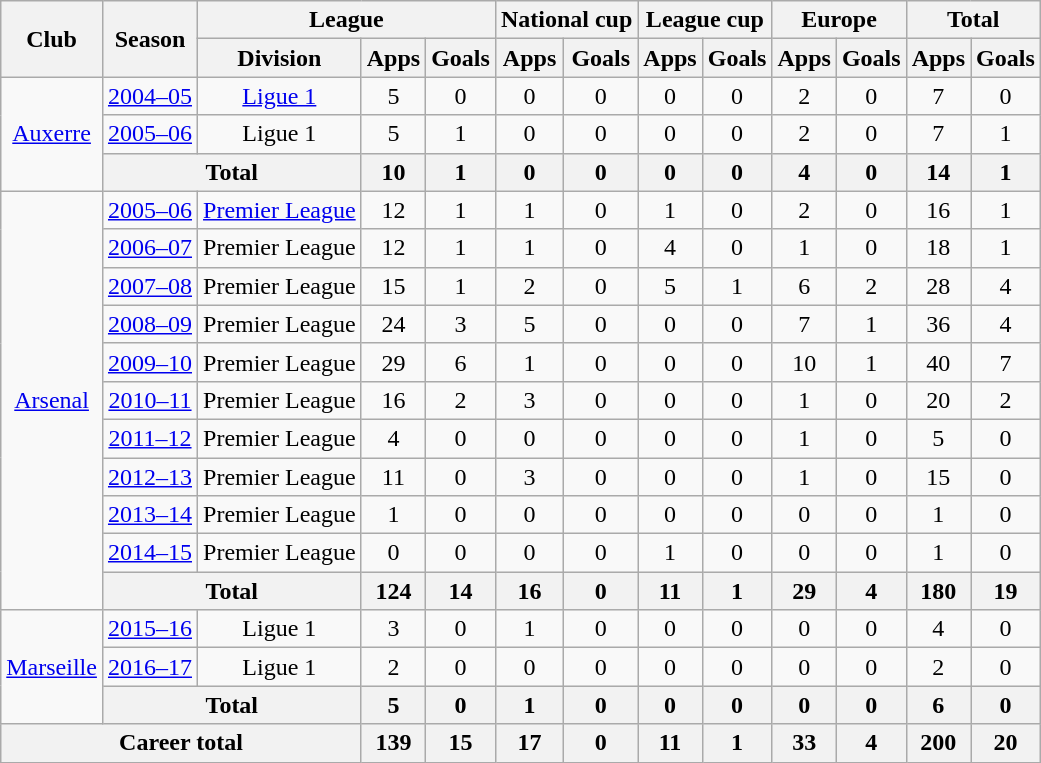<table class="wikitable" style="text-align:center">
<tr>
<th rowspan="2">Club</th>
<th rowspan="2">Season</th>
<th colspan="3">League</th>
<th colspan="2">National cup</th>
<th colspan="2">League cup</th>
<th colspan="2">Europe</th>
<th colspan="2">Total</th>
</tr>
<tr>
<th>Division</th>
<th>Apps</th>
<th>Goals</th>
<th>Apps</th>
<th>Goals</th>
<th>Apps</th>
<th>Goals</th>
<th>Apps</th>
<th>Goals</th>
<th>Apps</th>
<th>Goals</th>
</tr>
<tr>
<td rowspan="3"><a href='#'>Auxerre</a></td>
<td><a href='#'>2004–05</a></td>
<td><a href='#'>Ligue 1</a></td>
<td>5</td>
<td>0</td>
<td>0</td>
<td>0</td>
<td>0</td>
<td>0</td>
<td>2</td>
<td>0</td>
<td>7</td>
<td>0</td>
</tr>
<tr>
<td><a href='#'>2005–06</a></td>
<td>Ligue 1</td>
<td>5</td>
<td>1</td>
<td>0</td>
<td>0</td>
<td>0</td>
<td>0</td>
<td>2</td>
<td>0</td>
<td>7</td>
<td>1</td>
</tr>
<tr>
<th colspan="2">Total</th>
<th>10</th>
<th>1</th>
<th>0</th>
<th>0</th>
<th>0</th>
<th>0</th>
<th>4</th>
<th>0</th>
<th>14</th>
<th>1</th>
</tr>
<tr>
<td rowspan="11"><a href='#'>Arsenal</a></td>
<td><a href='#'>2005–06</a></td>
<td><a href='#'>Premier League</a></td>
<td>12</td>
<td>1</td>
<td>1</td>
<td>0</td>
<td>1</td>
<td>0</td>
<td>2</td>
<td>0</td>
<td>16</td>
<td>1</td>
</tr>
<tr>
<td><a href='#'>2006–07</a></td>
<td>Premier League</td>
<td>12</td>
<td>1</td>
<td>1</td>
<td>0</td>
<td>4</td>
<td>0</td>
<td>1</td>
<td>0</td>
<td>18</td>
<td>1</td>
</tr>
<tr>
<td><a href='#'>2007–08</a></td>
<td>Premier League</td>
<td>15</td>
<td>1</td>
<td>2</td>
<td>0</td>
<td>5</td>
<td>1</td>
<td>6</td>
<td>2</td>
<td>28</td>
<td>4</td>
</tr>
<tr>
<td><a href='#'>2008–09</a></td>
<td>Premier League</td>
<td>24</td>
<td>3</td>
<td>5</td>
<td>0</td>
<td>0</td>
<td>0</td>
<td>7</td>
<td>1</td>
<td>36</td>
<td>4</td>
</tr>
<tr>
<td><a href='#'>2009–10</a></td>
<td>Premier League</td>
<td>29</td>
<td>6</td>
<td>1</td>
<td>0</td>
<td>0</td>
<td>0</td>
<td>10</td>
<td>1</td>
<td>40</td>
<td>7</td>
</tr>
<tr>
<td><a href='#'>2010–11</a></td>
<td>Premier League</td>
<td>16</td>
<td>2</td>
<td>3</td>
<td>0</td>
<td>0</td>
<td>0</td>
<td>1</td>
<td>0</td>
<td>20</td>
<td>2</td>
</tr>
<tr>
<td><a href='#'>2011–12</a></td>
<td>Premier League</td>
<td>4</td>
<td>0</td>
<td>0</td>
<td>0</td>
<td>0</td>
<td>0</td>
<td>1</td>
<td>0</td>
<td>5</td>
<td>0</td>
</tr>
<tr>
<td><a href='#'>2012–13</a></td>
<td>Premier League</td>
<td>11</td>
<td>0</td>
<td>3</td>
<td>0</td>
<td>0</td>
<td>0</td>
<td>1</td>
<td>0</td>
<td>15</td>
<td>0</td>
</tr>
<tr>
<td><a href='#'>2013–14</a></td>
<td>Premier League</td>
<td>1</td>
<td>0</td>
<td>0</td>
<td>0</td>
<td>0</td>
<td>0</td>
<td>0</td>
<td>0</td>
<td>1</td>
<td>0</td>
</tr>
<tr>
<td><a href='#'>2014–15</a></td>
<td>Premier League</td>
<td>0</td>
<td>0</td>
<td>0</td>
<td>0</td>
<td>1</td>
<td>0</td>
<td>0</td>
<td>0</td>
<td>1</td>
<td>0</td>
</tr>
<tr>
<th colspan="2">Total</th>
<th>124</th>
<th>14</th>
<th>16</th>
<th>0</th>
<th>11</th>
<th>1</th>
<th>29</th>
<th>4</th>
<th>180</th>
<th>19</th>
</tr>
<tr>
<td rowspan="3"><a href='#'>Marseille</a></td>
<td><a href='#'>2015–16</a></td>
<td>Ligue 1</td>
<td>3</td>
<td>0</td>
<td>1</td>
<td>0</td>
<td>0</td>
<td>0</td>
<td>0</td>
<td>0</td>
<td>4</td>
<td>0</td>
</tr>
<tr>
<td><a href='#'>2016–17</a></td>
<td>Ligue 1</td>
<td>2</td>
<td>0</td>
<td>0</td>
<td>0</td>
<td>0</td>
<td>0</td>
<td>0</td>
<td>0</td>
<td>2</td>
<td>0</td>
</tr>
<tr>
<th colspan="2">Total</th>
<th>5</th>
<th>0</th>
<th>1</th>
<th>0</th>
<th>0</th>
<th>0</th>
<th>0</th>
<th>0</th>
<th>6</th>
<th>0</th>
</tr>
<tr>
<th colspan="3">Career total</th>
<th>139</th>
<th>15</th>
<th>17</th>
<th>0</th>
<th>11</th>
<th>1</th>
<th>33</th>
<th>4</th>
<th>200</th>
<th>20</th>
</tr>
</table>
